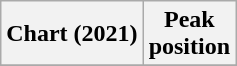<table class="wikitable plainrowheaders" style="text-align:center">
<tr>
<th scope="col">Chart (2021)</th>
<th scope="col">Peak<br>position</th>
</tr>
<tr>
</tr>
</table>
